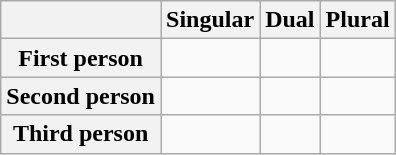<table class="wikitable" align = "center">
<tr>
<th></th>
<th>Singular</th>
<th>Dual</th>
<th>Plural</th>
</tr>
<tr>
<th>First person</th>
<td></td>
<td></td>
<td></td>
</tr>
<tr>
<th>Second person</th>
<td></td>
<td></td>
<td></td>
</tr>
<tr>
<th>Third person</th>
<td></td>
<td></td>
<td></td>
</tr>
</table>
